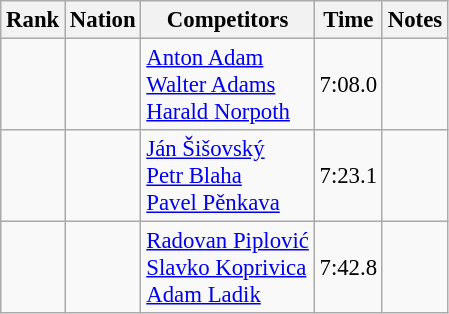<table class="wikitable sortable" style="text-align:center; font-size:95%">
<tr>
<th>Rank</th>
<th>Nation</th>
<th>Competitors</th>
<th>Time</th>
<th>Notes</th>
</tr>
<tr>
<td></td>
<td align=left></td>
<td align=left><a href='#'>Anton Adam</a><br><a href='#'>Walter Adams</a><br><a href='#'>Harald Norpoth</a></td>
<td>7:08.0</td>
<td></td>
</tr>
<tr>
<td></td>
<td align=left></td>
<td align=left><a href='#'>Ján Šišovský</a><br><a href='#'>Petr Blaha</a><br><a href='#'>Pavel Pěnkava</a></td>
<td>7:23.1</td>
<td></td>
</tr>
<tr>
<td></td>
<td align=left></td>
<td align=left><a href='#'>Radovan Piplović</a><br><a href='#'>Slavko Koprivica</a><br><a href='#'>Adam Ladik</a></td>
<td>7:42.8</td>
<td></td>
</tr>
</table>
